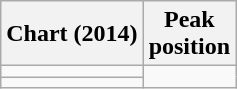<table class="wikitable">
<tr>
<th>Chart (2014)</th>
<th>Peak<br>position</th>
</tr>
<tr>
<td></td>
</tr>
<tr>
<td></td>
</tr>
</table>
